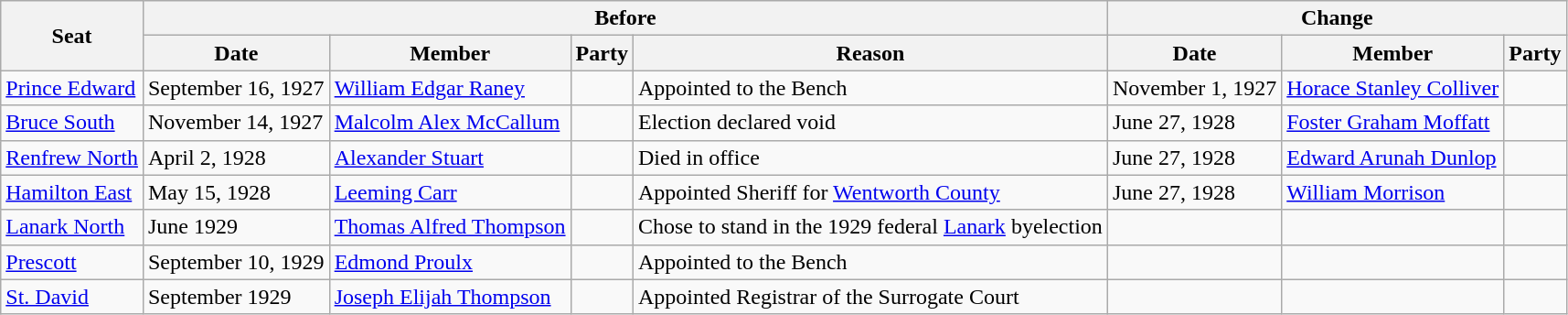<table class="wikitable" style="border: none;">
<tr>
<th rowspan="2">Seat</th>
<th colspan="4">Before</th>
<th colspan="3">Change</th>
</tr>
<tr>
<th>Date</th>
<th>Member</th>
<th>Party</th>
<th>Reason</th>
<th>Date</th>
<th>Member</th>
<th>Party</th>
</tr>
<tr>
<td><a href='#'>Prince Edward</a></td>
<td>September 16, 1927</td>
<td><a href='#'>William Edgar Raney</a></td>
<td></td>
<td>Appointed to the Bench</td>
<td>November 1, 1927</td>
<td><a href='#'>Horace Stanley Colliver</a></td>
<td></td>
</tr>
<tr>
<td><a href='#'>Bruce South</a></td>
<td>November 14, 1927</td>
<td><a href='#'>Malcolm Alex McCallum</a></td>
<td></td>
<td>Election declared void</td>
<td>June 27, 1928</td>
<td><a href='#'>Foster Graham Moffatt</a></td>
<td></td>
</tr>
<tr>
<td><a href='#'>Renfrew North</a></td>
<td>April 2, 1928</td>
<td><a href='#'>Alexander Stuart</a></td>
<td></td>
<td>Died in office</td>
<td>June 27, 1928</td>
<td><a href='#'>Edward Arunah Dunlop</a></td>
<td></td>
</tr>
<tr>
<td><a href='#'>Hamilton East</a></td>
<td>May 15, 1928</td>
<td><a href='#'>Leeming Carr</a></td>
<td></td>
<td>Appointed Sheriff for <a href='#'>Wentworth County</a></td>
<td>June 27, 1928</td>
<td><a href='#'>William Morrison</a></td>
<td></td>
</tr>
<tr>
<td><a href='#'>Lanark North</a></td>
<td>June 1929</td>
<td><a href='#'>Thomas Alfred Thompson</a></td>
<td></td>
<td>Chose to stand in the 1929 federal <a href='#'>Lanark</a> byelection</td>
<td></td>
<td></td>
<td></td>
</tr>
<tr>
<td><a href='#'>Prescott</a></td>
<td>September 10, 1929</td>
<td><a href='#'>Edmond Proulx</a></td>
<td></td>
<td>Appointed to the Bench</td>
<td></td>
<td></td>
<td></td>
</tr>
<tr>
<td><a href='#'>St. David</a></td>
<td>September 1929</td>
<td><a href='#'>Joseph Elijah Thompson</a></td>
<td></td>
<td>Appointed Registrar of the Surrogate Court</td>
<td></td>
<td></td>
<td></td>
</tr>
</table>
